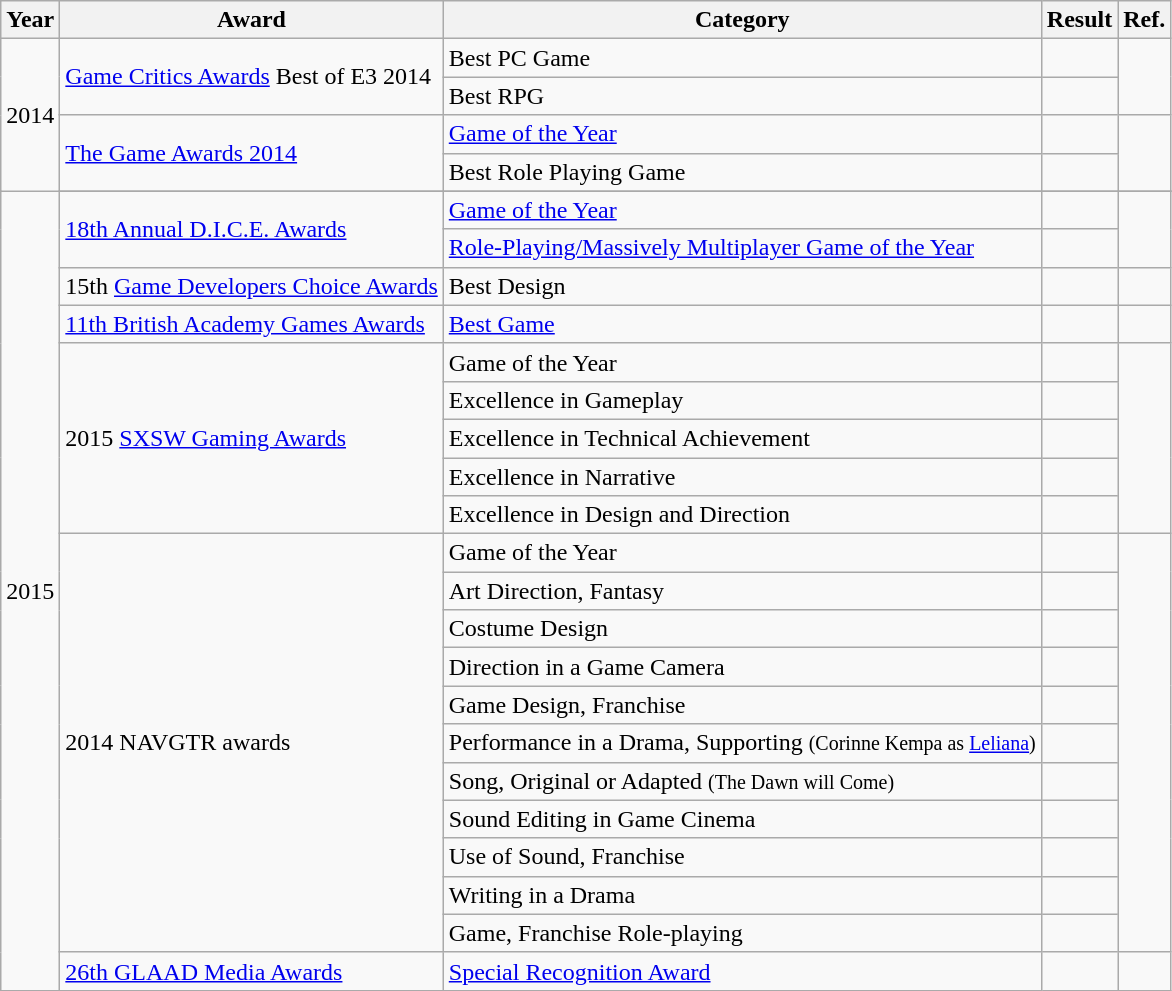<table class="wikitable sortable" width="auto">
<tr>
<th>Year</th>
<th>Award</th>
<th>Category</th>
<th>Result</th>
<th class="unsortable">Ref.</th>
</tr>
<tr>
<td rowspan="4" style="text-align:center;">2014</td>
<td rowspan="2"><a href='#'>Game Critics Awards</a> Best of E3 2014</td>
<td>Best PC Game</td>
<td></td>
<td rowspan="2"></td>
</tr>
<tr>
<td>Best RPG</td>
<td></td>
</tr>
<tr>
<td rowspan="2"><a href='#'>The Game Awards 2014</a></td>
<td><a href='#'>Game of the Year</a></td>
<td></td>
<td rowspan="2"></td>
</tr>
<tr>
<td>Best Role Playing Game</td>
<td></td>
</tr>
<tr>
<td rowspan="22" style="text-align:center;">2015</td>
</tr>
<tr>
<td rowspan="2"><a href='#'>18th Annual D.I.C.E. Awards</a></td>
<td><a href='#'>Game of the Year</a></td>
<td></td>
<td rowspan="2"></td>
</tr>
<tr>
<td><a href='#'>Role-Playing/Massively Multiplayer Game of the Year</a></td>
<td></td>
</tr>
<tr>
<td>15th <a href='#'>Game Developers Choice Awards</a></td>
<td>Best Design</td>
<td></td>
<td></td>
</tr>
<tr>
<td><a href='#'>11th British Academy Games Awards</a></td>
<td><a href='#'>Best Game</a></td>
<td></td>
<td></td>
</tr>
<tr>
<td rowspan="5">2015 <a href='#'>SXSW Gaming Awards</a></td>
<td>Game of the Year</td>
<td></td>
<td rowspan="5"></td>
</tr>
<tr>
<td>Excellence in Gameplay</td>
<td></td>
</tr>
<tr>
<td>Excellence in Technical Achievement</td>
<td></td>
</tr>
<tr>
<td>Excellence in Narrative</td>
<td></td>
</tr>
<tr>
<td>Excellence in Design and Direction</td>
<td></td>
</tr>
<tr>
<td rowspan="11">2014 NAVGTR awards</td>
<td>Game of the Year</td>
<td></td>
<td rowspan="11"></td>
</tr>
<tr>
<td>Art Direction, Fantasy</td>
<td></td>
</tr>
<tr>
<td>Costume Design</td>
<td></td>
</tr>
<tr>
<td>Direction in a Game Camera</td>
<td></td>
</tr>
<tr>
<td>Game Design, Franchise</td>
<td></td>
</tr>
<tr>
<td>Performance in a Drama, Supporting <small>(Corinne Kempa as <a href='#'>Leliana</a>)</small></td>
<td></td>
</tr>
<tr>
<td>Song, Original or Adapted <small>(The Dawn will Come)</small></td>
<td></td>
</tr>
<tr>
<td>Sound Editing in Game Cinema</td>
<td></td>
</tr>
<tr>
<td>Use of Sound, Franchise</td>
<td></td>
</tr>
<tr>
<td>Writing in a Drama</td>
<td></td>
</tr>
<tr>
<td>Game, Franchise Role-playing</td>
<td></td>
</tr>
<tr>
<td><a href='#'>26th GLAAD Media Awards</a></td>
<td><a href='#'>Special Recognition Award</a></td>
<td></td>
<td align="Center"></td>
</tr>
</table>
